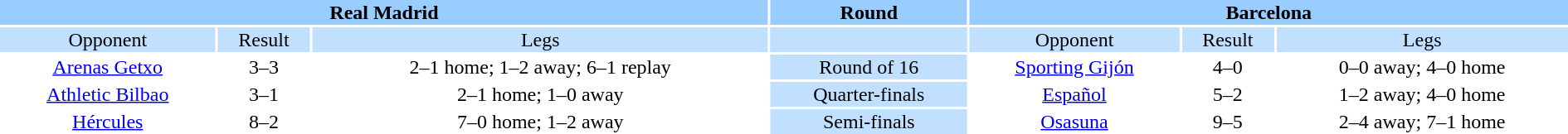<table width="100%" style="text-align:center">
<tr valign=top bgcolor=#99ccff>
<th colspan=3 style="width:1*">Real Madrid</th>
<th><strong>Round</strong></th>
<th colspan=3 style="width:1*">Barcelona</th>
</tr>
<tr valign=top bgcolor=#c1e0ff>
<td>Opponent</td>
<td>Result</td>
<td>Legs</td>
<td bgcolor=#c1e0ff></td>
<td>Opponent</td>
<td>Result</td>
<td>Legs</td>
</tr>
<tr>
<td><a href='#'>Arenas Getxo</a></td>
<td>3–3</td>
<td>2–1 home; 1–2 away; 6–1 replay</td>
<td bgcolor="#c1e0ff">Round of 16</td>
<td><a href='#'>Sporting Gijón</a></td>
<td>4–0</td>
<td>0–0 away; 4–0 home</td>
</tr>
<tr>
<td><a href='#'>Athletic Bilbao</a></td>
<td>3–1</td>
<td>2–1 home; 1–0 away</td>
<td bgcolor="#c1e0ff">Quarter-finals</td>
<td><a href='#'>Español</a></td>
<td>5–2</td>
<td>1–2 away; 4–0 home</td>
</tr>
<tr>
<td><a href='#'>Hércules</a></td>
<td>8–2</td>
<td>7–0 home; 1–2 away</td>
<td bgcolor="#c1e0ff">Semi-finals</td>
<td><a href='#'>Osasuna</a></td>
<td>9–5</td>
<td>2–4 away; 7–1 home</td>
</tr>
</table>
